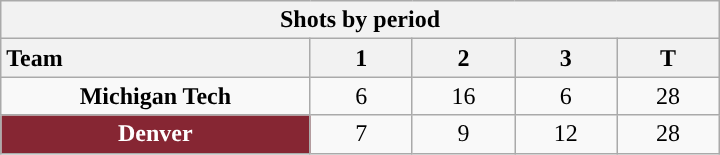<table class="wikitable" style="width:30em; text-align:right;">
<tr>
<th colspan=6>Shots by period</th>
</tr>
<tr>
<th style="width:10em; text-align:left;">Team</th>
<th style="width:3em;">1</th>
<th style="width:3em;">2</th>
<th style="width:3em;">3</th>
<th style="width:3em;">T</th>
</tr>
<tr>
<td align=center><strong>Michigan Tech</strong></td>
<td align=center>6</td>
<td align=center>16</td>
<td align=center>6</td>
<td align=center>28</td>
</tr>
<tr>
<td align=center style="color:white; background:#862633; "><strong>Denver</strong></td>
<td align=center>7</td>
<td align=center>9</td>
<td align=center>12</td>
<td align=center>28</td>
</tr>
</table>
